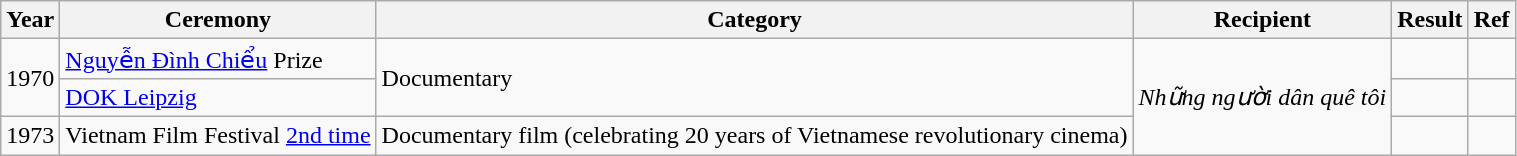<table class="wikitable">
<tr>
<th>Year</th>
<th>Ceremony</th>
<th>Category</th>
<th>Recipient</th>
<th>Result</th>
<th>Ref</th>
</tr>
<tr>
<td rowspan="2">1970</td>
<td><a href='#'>Nguyễn Đình Chiểu</a> Prize</td>
<td rowspan="2">Documentary</td>
<td rowspan="3"><em>Những người dân quê tôi</em></td>
<td></td>
<td></td>
</tr>
<tr>
<td><a href='#'>DOK Leipzig</a></td>
<td></td>
<td></td>
</tr>
<tr>
<td>1973</td>
<td>Vietnam Film Festival <a href='#'>2nd time</a></td>
<td>Documentary film (celebrating 20 years of Vietnamese revolutionary cinema)</td>
<td></td>
<td></td>
</tr>
</table>
